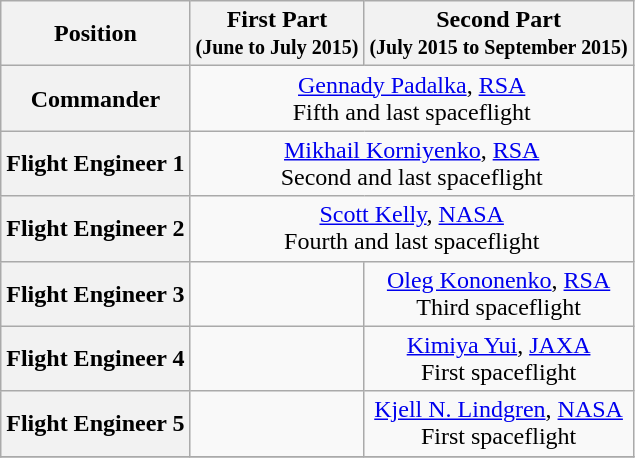<table class="wikitable">
<tr>
<th>Position</th>
<th>First Part<br><small>(June to July 2015)</small></th>
<th>Second Part<br><small>(July 2015 to September 2015)</small></th>
</tr>
<tr>
<th>Commander</th>
<td colspan=2 align=center> <a href='#'>Gennady Padalka</a>, <a href='#'>RSA</a><br>Fifth and last spaceflight</td>
</tr>
<tr>
<th>Flight Engineer 1</th>
<td colspan=2 align=center> <a href='#'>Mikhail Korniyenko</a>, <a href='#'>RSA</a><br>Second and last spaceflight</td>
</tr>
<tr>
<th>Flight Engineer 2</th>
<td colspan=2 align=center> <a href='#'>Scott Kelly</a>, <a href='#'>NASA</a><br>Fourth and last spaceflight</td>
</tr>
<tr>
<th>Flight Engineer 3</th>
<td></td>
<td align=center> <a href='#'>Oleg Kononenko</a>, <a href='#'>RSA</a><br>Third spaceflight</td>
</tr>
<tr>
<th>Flight Engineer 4</th>
<td></td>
<td align=center> <a href='#'>Kimiya Yui</a>, <a href='#'>JAXA</a><br>First spaceflight</td>
</tr>
<tr>
<th>Flight Engineer 5</th>
<td></td>
<td align=center> <a href='#'>Kjell N. Lindgren</a>, <a href='#'>NASA</a><br>First spaceflight</td>
</tr>
<tr>
</tr>
</table>
